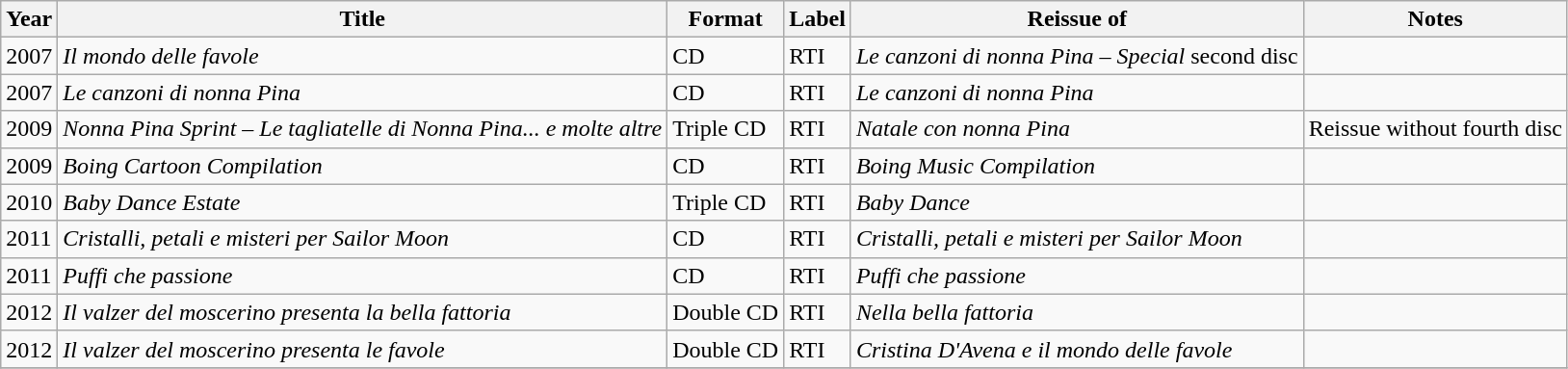<table class=wikitable>
<tr>
<th>Year</th>
<th>Title</th>
<th>Format</th>
<th>Label</th>
<th>Reissue of</th>
<th>Notes</th>
</tr>
<tr>
<td>2007</td>
<td><em>Il mondo delle favole</em></td>
<td>CD</td>
<td>RTI</td>
<td><em>Le canzoni di nonna Pina – Special</em> second disc</td>
<td></td>
</tr>
<tr>
<td>2007</td>
<td><em>Le canzoni di nonna Pina</em></td>
<td>CD</td>
<td>RTI</td>
<td><em>Le canzoni di nonna Pina</em></td>
<td></td>
</tr>
<tr>
<td>2009</td>
<td><em>Nonna Pina Sprint – Le tagliatelle di Nonna Pina... e molte altre</em></td>
<td>Triple CD</td>
<td>RTI</td>
<td><em>Natale con nonna Pina</em></td>
<td>Reissue without fourth disc</td>
</tr>
<tr>
<td>2009</td>
<td><em>Boing Cartoon Compilation</em></td>
<td>CD</td>
<td>RTI</td>
<td><em>Boing Music Compilation</em></td>
<td></td>
</tr>
<tr>
<td>2010</td>
<td><em>Baby Dance Estate</em></td>
<td>Triple CD</td>
<td>RTI</td>
<td><em>Baby Dance</em></td>
<td></td>
</tr>
<tr>
<td>2011</td>
<td><em>Cristalli, petali e misteri per Sailor Moon</em></td>
<td>CD</td>
<td>RTI</td>
<td><em>Cristalli, petali e misteri per Sailor Moon</em></td>
<td></td>
</tr>
<tr>
<td>2011</td>
<td><em>Puffi che passione</em></td>
<td>CD</td>
<td>RTI</td>
<td><em>Puffi che passione</em></td>
<td></td>
</tr>
<tr>
<td>2012</td>
<td><em>Il valzer del moscerino presenta la bella fattoria</em></td>
<td>Double CD</td>
<td>RTI</td>
<td><em>Nella bella fattoria</em></td>
<td></td>
</tr>
<tr>
<td>2012</td>
<td><em>Il valzer del moscerino presenta le favole</em></td>
<td>Double CD</td>
<td>RTI</td>
<td><em>Cristina D'Avena e il mondo delle favole</em></td>
<td></td>
</tr>
<tr>
</tr>
</table>
